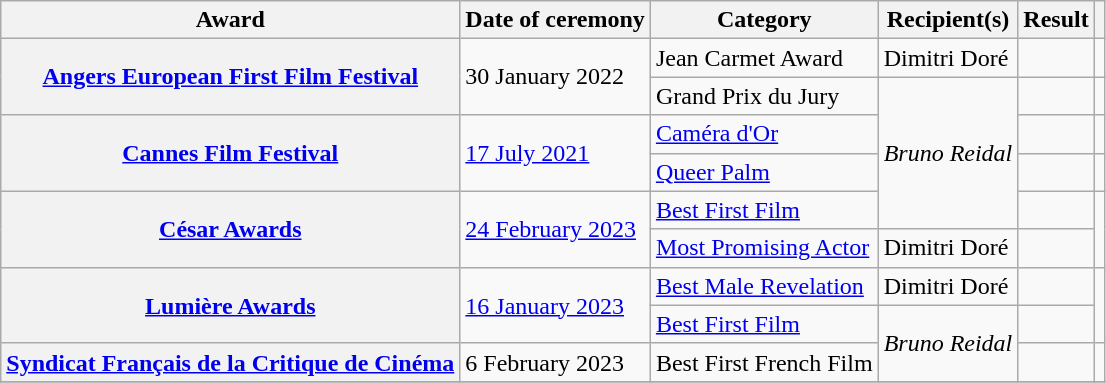<table class="wikitable sortable plainrowheaders">
<tr>
<th scope="col">Award</th>
<th scope="col">Date of ceremony</th>
<th scope="col">Category</th>
<th scope="col">Recipient(s)</th>
<th scope="col">Result</th>
<th scope="col" class="unsortable"></th>
</tr>
<tr>
<th rowspan="2" scope="row"><a href='#'>Angers European First Film Festival</a></th>
<td rowspan="2">30 January 2022</td>
<td>Jean Carmet Award</td>
<td>Dimitri Doré</td>
<td></td>
<td align="center"></td>
</tr>
<tr>
<td>Grand Prix du Jury</td>
<td rowspan="4"><em>Bruno Reidal</em></td>
<td></td>
<td align="center"></td>
</tr>
<tr>
<th rowspan="2" scope="row"><a href='#'>Cannes Film Festival</a></th>
<td rowspan="2"><a href='#'>17 July 2021</a></td>
<td><a href='#'>Caméra d'Or</a></td>
<td></td>
<td align="center"></td>
</tr>
<tr>
<td><a href='#'>Queer Palm</a></td>
<td></td>
<td align="center"></td>
</tr>
<tr>
<th rowspan="2" scope="row"><a href='#'>César Awards</a></th>
<td rowspan="2"><a href='#'>24 February 2023</a></td>
<td><a href='#'>Best First Film</a></td>
<td></td>
<td rowspan="2" align="center"></td>
</tr>
<tr>
<td><a href='#'>Most Promising Actor</a></td>
<td>Dimitri Doré</td>
<td></td>
</tr>
<tr>
<th rowspan="2" scope="row"><a href='#'>Lumière Awards</a></th>
<td rowspan="2"><a href='#'>16 January 2023</a></td>
<td><a href='#'>Best Male Revelation</a></td>
<td>Dimitri Doré</td>
<td></td>
<td rowspan="2" align="center"></td>
</tr>
<tr>
<td><a href='#'>Best First Film</a></td>
<td rowspan="2"><em>Bruno Reidal</em></td>
<td></td>
</tr>
<tr>
<th scope="row"><a href='#'>Syndicat Français de la Critique de Cinéma</a></th>
<td>6 February 2023</td>
<td>Best First French Film</td>
<td></td>
<td align="center"></td>
</tr>
<tr>
</tr>
</table>
